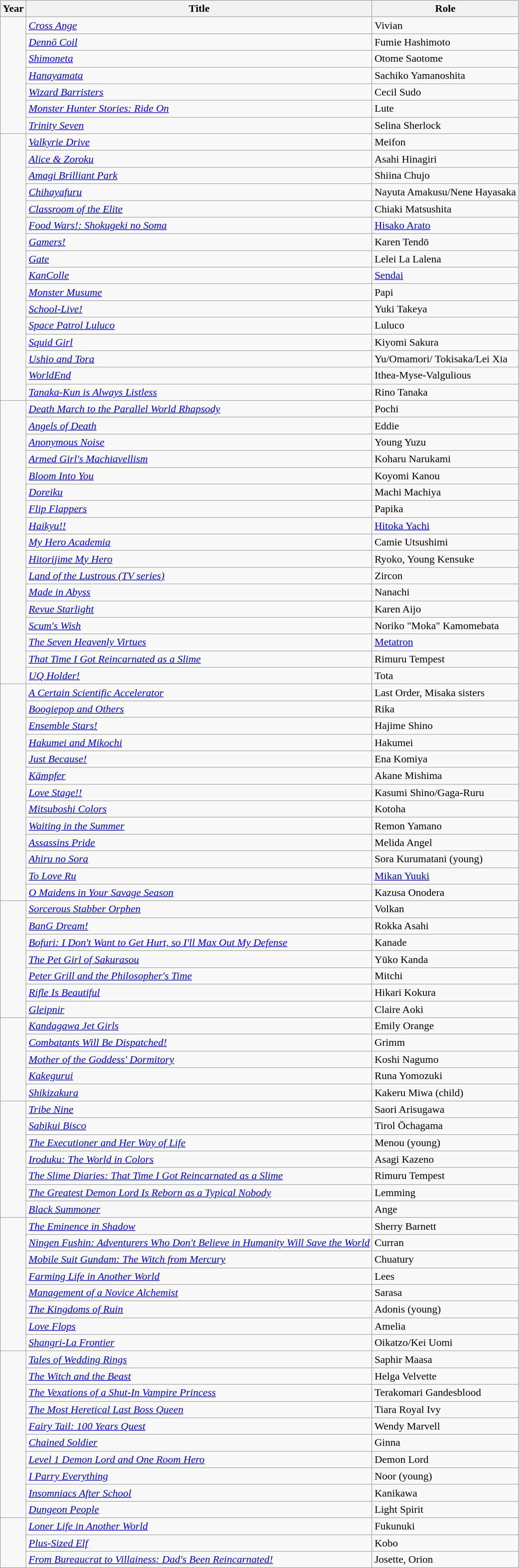<table class="wikitable sortable plainrowheaders">
<tr>
<th>Year</th>
<th>Title</th>
<th>Role</th>
</tr>
<tr>
<td rowspan="7"></td>
<td><em><a href='#'>Cross Ange</a></em></td>
<td>Vivian</td>
</tr>
<tr>
<td><em><a href='#'>Dennō Coil</a></em></td>
<td>Fumie Hashimoto</td>
</tr>
<tr>
<td><em><a href='#'>Shimoneta</a></em></td>
<td>Otome Saotome</td>
</tr>
<tr>
<td><em><a href='#'>Hanayamata</a></em></td>
<td>Sachiko Yamanoshita</td>
</tr>
<tr>
<td><em><a href='#'>Wizard Barristers</a></em></td>
<td>Cecil Sudo</td>
</tr>
<tr>
<td><em><a href='#'>Monster Hunter Stories: Ride On</a></em></td>
<td>Lute</td>
</tr>
<tr>
<td><em><a href='#'>Trinity Seven</a></em></td>
<td>Selina Sherlock</td>
</tr>
<tr>
<td rowspan="16"></td>
<td><em><a href='#'>Valkyrie Drive</a></em></td>
<td>Meifon </td>
</tr>
<tr>
<td><em><a href='#'>Alice & Zoroku</a></em></td>
<td>Asahi Hinagiri</td>
</tr>
<tr>
<td><em><a href='#'>Amagi Brilliant Park</a></em></td>
<td>Shiina Chujo</td>
</tr>
<tr>
<td><em><a href='#'>Chihayafuru</a></em></td>
<td>Nayuta Amakusu/Nene Hayasaka</td>
</tr>
<tr>
<td><em><a href='#'>Classroom of the Elite</a></em></td>
<td>Chiaki Matsushita</td>
</tr>
<tr>
<td><em><a href='#'>Food Wars!: Shokugeki no Soma</a></em></td>
<td><a href='#'>Hisako Arato</a></td>
</tr>
<tr>
<td><em><a href='#'>Gamers!</a></em></td>
<td>Karen Tendō</td>
</tr>
<tr>
<td><em><a href='#'>Gate</a></em></td>
<td>Lelei La Lalena</td>
</tr>
<tr>
<td><em><a href='#'>KanColle</a></em></td>
<td><a href='#'>Sendai</a></td>
</tr>
<tr>
<td><em><a href='#'>Monster Musume</a></em></td>
<td>Papi</td>
</tr>
<tr>
<td><em><a href='#'>School-Live!</a></em></td>
<td>Yuki Takeya</td>
</tr>
<tr>
<td><em><a href='#'>Space Patrol Luluco</a></em></td>
<td>Luluco</td>
</tr>
<tr>
<td><em><a href='#'>Squid Girl</a></em></td>
<td>Kiyomi Sakura</td>
</tr>
<tr>
<td><em><a href='#'>Ushio and Tora</a></em></td>
<td>Yu/Omamori/ Tokisaka/Lei Xia</td>
</tr>
<tr>
<td><em><a href='#'>WorldEnd</a></em></td>
<td>Ithea-Myse-Valgulious</td>
</tr>
<tr>
<td><em><a href='#'>Tanaka-Kun is Always Listless</a></em></td>
<td>Rino Tanaka</td>
</tr>
<tr>
<td rowspan="17"></td>
<td><em><a href='#'>Death March to the Parallel World Rhapsody</a></em></td>
<td>Pochi</td>
</tr>
<tr>
<td><em><a href='#'>Angels of Death</a></em></td>
<td>Eddie</td>
</tr>
<tr>
<td><em><a href='#'>Anonymous Noise</a></em></td>
<td>Young Yuzu</td>
</tr>
<tr>
<td><em><a href='#'>Armed Girl's Machiavellism</a></em></td>
<td>Koharu Narukami</td>
</tr>
<tr>
<td><em><a href='#'>Bloom Into You</a></em></td>
<td>Koyomi Kanou</td>
</tr>
<tr>
<td><em><a href='#'>Doreiku</a></em></td>
<td>Machi Machiya</td>
</tr>
<tr>
<td><em><a href='#'>Flip Flappers</a></em></td>
<td>Papika</td>
</tr>
<tr>
<td><em><a href='#'>Haikyu!!</a></em></td>
<td><a href='#'>Hitoka Yachi</a></td>
</tr>
<tr>
<td><em><a href='#'>My Hero Academia</a></em></td>
<td>Camie Utsushimi</td>
</tr>
<tr>
<td><em><a href='#'>Hitorijime My Hero</a></em></td>
<td>Ryoko, Young Kensuke</td>
</tr>
<tr>
<td><em><a href='#'>Land of the Lustrous (TV series)</a></em></td>
<td>Zircon</td>
</tr>
<tr>
<td><em><a href='#'>Made in Abyss</a></em></td>
<td>Nanachi</td>
</tr>
<tr>
<td><em><a href='#'>Revue Starlight</a></em></td>
<td>Karen Aijo</td>
</tr>
<tr>
<td><em><a href='#'>Scum's Wish</a></em></td>
<td>Noriko "Moka" Kamomebata</td>
</tr>
<tr>
<td><em><a href='#'>The Seven Heavenly Virtues</a></em></td>
<td><a href='#'>Metatron</a></td>
</tr>
<tr>
<td><em><a href='#'>That Time I Got Reincarnated as a Slime</a></em></td>
<td>Rimuru Tempest</td>
</tr>
<tr>
<td><em><a href='#'>UQ Holder!</a></em></td>
<td>Tota</td>
</tr>
<tr>
<td rowspan="13"></td>
<td><em><a href='#'>A Certain Scientific Accelerator</a></em></td>
<td>Last Order, Misaka sisters</td>
</tr>
<tr>
<td><em><a href='#'>Boogiepop and Others</a></em></td>
<td>Rika</td>
</tr>
<tr>
<td><em><a href='#'>Ensemble Stars!</a></em></td>
<td>Hajime Shino</td>
</tr>
<tr>
<td><em><a href='#'>Hakumei and Mikochi</a></em></td>
<td>Hakumei</td>
</tr>
<tr>
<td><em><a href='#'>Just Because!</a></em></td>
<td>Ena Komiya</td>
</tr>
<tr>
<td><em><a href='#'>Kämpfer</a></em></td>
<td>Akane Mishima</td>
</tr>
<tr>
<td><em><a href='#'>Love Stage!!</a></em></td>
<td>Kasumi Shino/Gaga-Ruru</td>
</tr>
<tr>
<td><em><a href='#'>Mitsuboshi Colors</a></em></td>
<td>Kotoha</td>
</tr>
<tr>
<td><em><a href='#'>Waiting in the Summer</a></em></td>
<td>Remon Yamano</td>
</tr>
<tr>
<td><em><a href='#'>Assassins Pride</a></em></td>
<td>Melida Angel</td>
</tr>
<tr>
<td><em><a href='#'>Ahiru no Sora</a></em></td>
<td>Sora Kurumatani (young)</td>
</tr>
<tr>
<td><em><a href='#'>To Love Ru</a></em></td>
<td><a href='#'>Mikan Yuuki</a></td>
</tr>
<tr>
<td><em><a href='#'>O Maidens in Your Savage Season</a></em></td>
<td>Kazusa Onodera</td>
</tr>
<tr>
<td rowspan="7"></td>
<td><em><a href='#'>Sorcerous Stabber Orphen</a></em></td>
<td>Volkan</td>
</tr>
<tr>
<td><em><a href='#'>BanG Dream!</a></em></td>
<td>Rokka Asahi</td>
</tr>
<tr>
<td><em><a href='#'>Bofuri: I Don't Want to Get Hurt, so I'll Max Out My Defense</a></em></td>
<td>Kanade</td>
</tr>
<tr>
<td><em><a href='#'>The Pet Girl of Sakurasou</a></em></td>
<td>Yūko Kanda</td>
</tr>
<tr>
<td><em><a href='#'>Peter Grill and the Philosopher's Time</a></em></td>
<td>Mitchi</td>
</tr>
<tr>
<td><em><a href='#'>Rifle Is Beautiful</a></em></td>
<td>Hikari Kokura</td>
</tr>
<tr>
<td><em><a href='#'>Gleipnir</a></em></td>
<td>Claire Aoki</td>
</tr>
<tr>
<td rowspan="5"></td>
<td><em><a href='#'>Kandagawa Jet Girls</a></em></td>
<td>Emily Orange</td>
</tr>
<tr>
<td><em><a href='#'>Combatants Will Be Dispatched!</a></em></td>
<td>Grimm</td>
</tr>
<tr>
<td><em><a href='#'>Mother of the Goddess' Dormitory</a></em></td>
<td>Koshi Nagumo</td>
</tr>
<tr>
<td><em><a href='#'>Kakegurui</a></em></td>
<td>Runa Yomozuki</td>
</tr>
<tr>
<td><em><a href='#'>Shikizakura</a></em></td>
<td>Kakeru Miwa (child)</td>
</tr>
<tr>
<td rowspan="7"></td>
<td><em><a href='#'>Tribe Nine</a></em></td>
<td>Saori Arisugawa</td>
</tr>
<tr>
<td><em><a href='#'>Sabikui Bisco</a></em></td>
<td>Tirol Ōchagama</td>
</tr>
<tr>
<td><em><a href='#'>The Executioner and Her Way of Life</a></em></td>
<td>Menou (young)</td>
</tr>
<tr>
<td><em><a href='#'>Iroduku: The World in Colors</a></em></td>
<td>Asagi Kazeno</td>
</tr>
<tr>
<td><em><a href='#'>The Slime Diaries: That Time I Got Reincarnated as a Slime</a></em></td>
<td>Rimuru Tempest</td>
</tr>
<tr>
<td><em><a href='#'>The Greatest Demon Lord Is Reborn as a Typical Nobody</a></em></td>
<td>Lemming</td>
</tr>
<tr>
<td><em><a href='#'>Black Summoner</a></em></td>
<td>Ange</td>
</tr>
<tr>
<td rowspan="8"></td>
<td><em><a href='#'>The Eminence in Shadow</a></em></td>
<td>Sherry Barnett</td>
</tr>
<tr>
<td><em><a href='#'>Ningen Fushin: Adventurers Who Don't Believe in Humanity Will Save the World</a></em></td>
<td>Curran</td>
</tr>
<tr>
<td><em><a href='#'>Mobile Suit Gundam: The Witch from Mercury</a></em></td>
<td>Chuatury</td>
</tr>
<tr>
<td><em><a href='#'>Farming Life in Another World</a></em></td>
<td>Lees</td>
</tr>
<tr>
<td><em><a href='#'>Management of a Novice Alchemist</a></em></td>
<td>Sarasa</td>
</tr>
<tr>
<td><em><a href='#'>The Kingdoms of Ruin</a></em></td>
<td>Adonis (young)</td>
</tr>
<tr>
<td><em><a href='#'>Love Flops</a></em></td>
<td>Amelia</td>
</tr>
<tr>
<td><em><a href='#'>Shangri-La Frontier</a></em></td>
<td>Oikatzo/Kei Uomi</td>
</tr>
<tr>
<td rowspan="10"></td>
<td><em><a href='#'>Tales of Wedding Rings</a></em></td>
<td>Saphir Maasa</td>
</tr>
<tr>
<td><em><a href='#'>The Witch and the Beast</a></em></td>
<td>Helga Velvette</td>
</tr>
<tr>
<td><em><a href='#'>The Vexations of a Shut-In Vampire Princess</a></em></td>
<td>Terakomari Gandesblood</td>
</tr>
<tr>
<td><em><a href='#'>The Most Heretical Last Boss Queen</a></em></td>
<td>Tiara Royal Ivy</td>
</tr>
<tr>
<td><em><a href='#'>Fairy Tail: 100 Years Quest</a></em></td>
<td>Wendy Marvell</td>
</tr>
<tr>
<td><em><a href='#'>Chained Soldier</a></em></td>
<td>Ginna</td>
</tr>
<tr>
<td><em><a href='#'>Level 1 Demon Lord and One Room Hero</a></em></td>
<td>Demon Lord</td>
</tr>
<tr>
<td><em><a href='#'>I Parry Everything</a></em></td>
<td>Noor (young)</td>
</tr>
<tr>
<td><em><a href='#'>Insomniacs After School</a></em></td>
<td>Kanikawa</td>
</tr>
<tr>
<td><em><a href='#'>Dungeon People</a></em></td>
<td>Light Spirit</td>
</tr>
<tr>
<td rowspan="3"></td>
<td><em><a href='#'>Loner Life in Another World</a></em></td>
<td>Fukunuki</td>
</tr>
<tr>
<td><em><a href='#'>Plus-Sized Elf</a></em></td>
<td>Kobo</td>
</tr>
<tr>
<td><em><a href='#'>From Bureaucrat to Villainess: Dad's Been Reincarnated!</a></em></td>
<td>Josette, Orion</td>
</tr>
</table>
